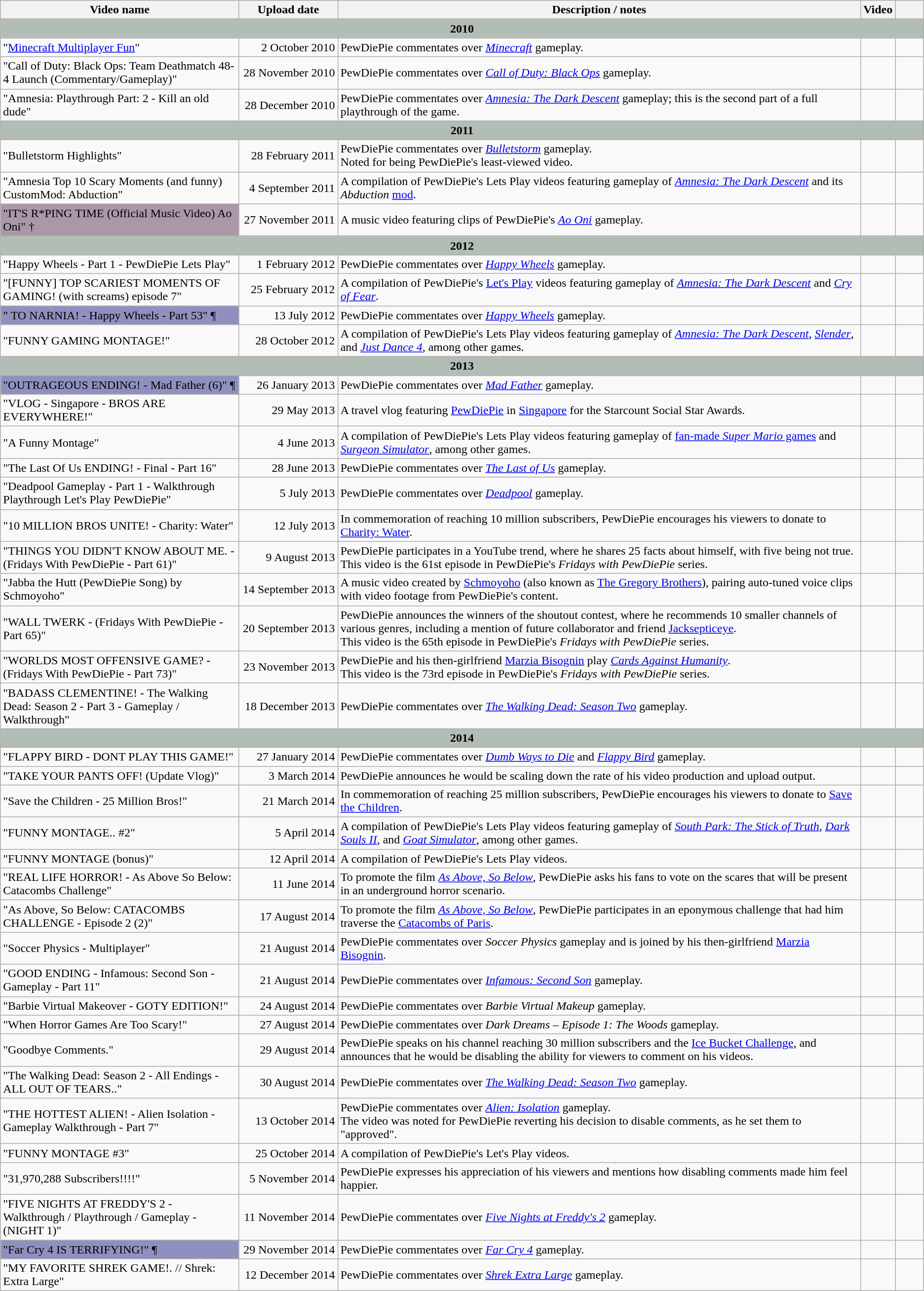<table class="wikitable sortable">
<tr>
<th style="width:20em;">Video name</th>
<th style="width:8em;" align="center" data-sort-type=date>Upload date</th>
<th style="width:45em;" class="unsortable">Description / notes</th>
<th style="width:2em;" class="unsortable">Video</th>
<th style="width:2em;" class="unsortable"></th>
</tr>
<tr>
<td style="background:#B2BEB5;" align="center" colspan="5"><b>2010 </b></td>
</tr>
<tr>
<td>"<a href='#'>Minecraft Multiplayer Fun</a>"</td>
<td align="right">2 October 2010</td>
<td>PewDiePie commentates over <em><a href='#'>Minecraft</a></em> gameplay.</td>
<td align="center"></td>
<td align="center"></td>
</tr>
<tr>
<td>"Call of Duty: Black Ops: Team Deathmatch 48-4 Launch (Commentary/Gameplay)"</td>
<td align="right">28 November 2010</td>
<td>PewDiePie commentates over <em><a href='#'>Call of Duty: Black Ops</a></em> gameplay.</td>
<td align="center"></td>
<td align="center"></td>
</tr>
<tr>
<td>"Amnesia: Playthrough Part: 2 - Kill an old dude"</td>
<td align="right">28 December 2010</td>
<td>PewDiePie commentates over <em><a href='#'>Amnesia: The Dark Descent</a></em> gameplay; this is the second part of a full playthrough of the game.<br></td>
<td align="center"></td>
<td align="center"></td>
</tr>
<tr>
<td style="background:#B2BEB5;" align="center" colspan="5"><b>2011 </b></td>
</tr>
<tr>
<td>"Bulletstorm Highlights"</td>
<td align="right">28 February 2011</td>
<td>PewDiePie commentates over <em><a href='#'>Bulletstorm</a></em> gameplay.<br>Noted for being PewDiePie's least-viewed video.</td>
<td align="center"></td>
<td align="center"></td>
</tr>
<tr>
<td>"Amnesia Top 10 Scary Moments (and funny) CustomMod: Abduction"</td>
<td align="right">4 September 2011</td>
<td>A compilation of PewDiePie's Lets Play videos featuring gameplay of <em><a href='#'>Amnesia: The Dark Descent</a></em> and its <em>Abduction</em> <a href='#'>mod</a>.</td>
<td align="center"></td>
<td align="center"></td>
</tr>
<tr>
<td style="background:#AA98A9;">"IT'S R*PING TIME (Official Music Video) Ao Oni" †</td>
<td align="right">27 November 2011</td>
<td>A music video featuring clips of PewDiePie's <em><a href='#'>Ao Oni</a></em> gameplay.</td>
<td align="center"></td>
<td align="center"></td>
</tr>
<tr>
<td style="background:#B2BEB5;" align="center" colspan="5"><b>2012 </b></td>
</tr>
<tr>
<td>"Happy Wheels - Part 1 - PewDiePie Lets Play"</td>
<td align="right">1 February 2012</td>
<td>PewDiePie commentates over <em><a href='#'>Happy Wheels</a></em> gameplay.</td>
<td align="center"></td>
<td align="center"></td>
</tr>
<tr>
<td>"[FUNNY] TOP SCARIEST MOMENTS OF GAMING! (with screams) episode 7"</td>
<td align="right">25 February 2012</td>
<td>A compilation of PewDiePie's <a href='#'>Let's Play</a> videos featuring gameplay of <em><a href='#'>Amnesia: The Dark Descent</a></em> and <em><a href='#'>Cry of Fear</a></em>.</td>
<td align="center"></td>
<td align="center"></td>
</tr>
<tr>
<td style="background:#9090C0;">" TO NARNIA! - Happy Wheels - Part 53" ¶</td>
<td align="right">13 July 2012</td>
<td>PewDiePie commentates over <em><a href='#'>Happy Wheels</a></em> gameplay.</td>
<td align="center"></td>
<td align="center"></td>
</tr>
<tr>
<td>"FUNNY GAMING MONTAGE!"</td>
<td align="right">28 October 2012</td>
<td>A compilation of PewDiePie's Lets Play videos featuring gameplay of <em><a href='#'>Amnesia: The Dark Descent</a></em>, <em><a href='#'>Slender</a></em>, and <em><a href='#'>Just Dance 4</a></em>, among other games.</td>
<td align="center"></td>
<td align="center"></td>
</tr>
<tr>
<td style="background:#B2BEB5;" align="center" colspan="5"><b>2013 </b></td>
</tr>
<tr>
<td style="background:#9090C0;">"OUTRAGEOUS ENDING! - Mad Father (6)" ¶</td>
<td align="right">26 January 2013</td>
<td>PewDiePie commentates over <em><a href='#'>Mad Father</a></em> gameplay.</td>
<td align="center"></td>
<td align="center"></td>
</tr>
<tr>
<td>"VLOG - Singapore - BROS ARE EVERYWHERE!"</td>
<td align="right">29 May 2013</td>
<td>A travel vlog featuring <a href='#'>PewDiePie</a> in <a href='#'>Singapore</a> for the Starcount Social Star Awards.</td>
<td align="center"></td>
<td align="center"></td>
</tr>
<tr>
<td>"A Funny Montage"</td>
<td align="right">4 June 2013</td>
<td>A compilation of PewDiePie's Lets Play videos featuring gameplay of <a href='#'>fan-made <em>Super Mario</em> games</a> and <em><a href='#'>Surgeon Simulator</a></em>, among other games.</td>
<td align="center"></td>
<td align="center"></td>
</tr>
<tr>
<td>"The Last Of Us ENDING! - Final - Part 16"</td>
<td align="right">28 June 2013</td>
<td>PewDiePie commentates over <em><a href='#'>The Last of Us</a></em> gameplay.</td>
<td align="center"></td>
<td align="center"></td>
</tr>
<tr>
<td>"Deadpool Gameplay - Part 1 - Walkthrough Playthrough Let's Play  PewDiePie"</td>
<td align="right">5 July 2013</td>
<td>PewDiePie commentates over <em><a href='#'>Deadpool</a></em> gameplay.</td>
<td align="center"></td>
<td align="center"></td>
</tr>
<tr>
<td>"10 MILLION BROS UNITE! - Charity: Water"</td>
<td align="right">12 July 2013</td>
<td>In commemoration of reaching 10 million subscribers, PewDiePie encourages his viewers to donate to <a href='#'>Charity: Water</a>.</td>
<td align="center"></td>
<td align="center"></td>
</tr>
<tr>
<td>"THINGS YOU DIDN'T KNOW ABOUT ME. - (Fridays With PewDiePie - Part 61)"</td>
<td align="right">9 August 2013</td>
<td>PewDiePie participates in a YouTube trend, where he shares 25 facts about himself, with five being not true.<br>This video is the 61st episode in PewDiePie's <em>Fridays with PewDiePie</em> series.</td>
<td align="center"></td>
<td align="center"></td>
</tr>
<tr>
<td>"Jabba the Hutt (PewDiePie Song) by Schmoyoho"</td>
<td align="right">14 September 2013</td>
<td>A music video created by <a href='#'>Schmoyoho</a> (also known as <a href='#'>The Gregory Brothers</a>), pairing auto-tuned voice clips with video footage from PewDiePie's content.</td>
<td align="center"></td>
<td align="center"></td>
</tr>
<tr>
<td>"WALL TWERK - (Fridays With PewDiePie - Part 65)"</td>
<td align="right">20 September 2013</td>
<td>PewDiePie announces the winners of the shoutout contest, where he recommends 10 smaller channels of various genres, including a mention of future collaborator and friend <a href='#'>Jacksepticeye</a>.<br>This video is the 65th episode in PewDiePie's <em>Fridays with PewDiePie</em> series.</td>
<td align="center"></td>
<td align="center"></td>
</tr>
<tr>
<td>"WORLDS MOST OFFENSIVE GAME? - (Fridays With PewDiePie - Part 73)"</td>
<td align="right">23 November 2013</td>
<td>PewDiePie and his then-girlfriend <a href='#'>Marzia Bisognin</a> play <em><a href='#'>Cards Against Humanity</a></em>.<br>This video is the 73rd episode in PewDiePie's <em>Fridays with PewDiePie</em> series.</td>
<td align="center"></td>
<td align="center"></td>
</tr>
<tr>
<td>"BADASS CLEMENTINE! - The Walking Dead: Season 2 - Part 3 - Gameplay / Walkthrough"</td>
<td align="right">18 December 2013</td>
<td>PewDiePie commentates over <em><a href='#'>The Walking Dead: Season Two</a></em> gameplay.</td>
<td align="center"></td>
<td align="center"></td>
</tr>
<tr>
<td style="background:#B2BEB5;" align="center" colspan="5"><b>2014 </b></td>
</tr>
<tr>
<td>"FLAPPY BIRD - DONT PLAY THIS GAME!"</td>
<td align="right">27 January 2014</td>
<td>PewDiePie commentates over <em><a href='#'>Dumb Ways to Die</a></em> and <em><a href='#'>Flappy Bird</a></em> gameplay.</td>
<td align="center"></td>
<td align="center"></td>
</tr>
<tr>
<td>"TAKE YOUR PANTS OFF! (Update Vlog)"</td>
<td align="right">3 March 2014</td>
<td>PewDiePie announces he would be scaling down the rate of his video production and upload output.</td>
<td align="center"></td>
<td align="center"></td>
</tr>
<tr>
<td>"Save the Children - 25 Million Bros!"</td>
<td align="right">21 March 2014</td>
<td>In commemoration of reaching 25 million subscribers, PewDiePie encourages his viewers to donate to <a href='#'>Save the Children</a>.</td>
<td align="center"></td>
<td align="center"></td>
</tr>
<tr>
<td>"FUNNY MONTAGE.. #2"</td>
<td align="right">5 April 2014</td>
<td>A compilation of PewDiePie's Lets Play videos featuring gameplay of <em><a href='#'>South Park: The Stick of Truth</a></em>, <em><a href='#'>Dark Souls II</a></em>, and <em><a href='#'>Goat Simulator</a></em>, among other games.</td>
<td align="center"></td>
<td align="center"></td>
</tr>
<tr>
<td>"FUNNY MONTAGE (bonus)"</td>
<td align="right">12 April 2014</td>
<td>A compilation of PewDiePie's Lets Play videos.</td>
<td align="center"></td>
<td align="center"></td>
</tr>
<tr>
<td>"REAL LIFE HORROR! - As Above So Below: Catacombs Challenge"</td>
<td align="right">11 June 2014</td>
<td>To promote the film <em><a href='#'>As Above, So Below</a></em>, PewDiePie asks his fans to vote on the scares that will be present in an underground horror scenario.</td>
<td align="center"></td>
<td align="center"></td>
</tr>
<tr>
<td>"As Above, So Below: CATACOMBS CHALLENGE - Episode 2 (2)"</td>
<td align="right">17 August 2014</td>
<td>To promote the film <em><a href='#'>As Above, So Below</a></em>, PewDiePie participates in an eponymous challenge that had him traverse the <a href='#'>Catacombs of Paris</a>.</td>
<td align="center"></td>
<td align="center"></td>
</tr>
<tr>
<td>"Soccer Physics - Multiplayer"</td>
<td align="right">21 August 2014</td>
<td>PewDiePie commentates over <em>Soccer Physics</em> gameplay and is joined by his then-girlfriend <a href='#'>Marzia Bisognin</a>.</td>
<td align="center"></td>
<td align="center"></td>
</tr>
<tr>
<td>"GOOD ENDING - Infamous: Second Son - Gameplay - Part 11"</td>
<td align="right">21 August 2014</td>
<td>PewDiePie commentates over <em><a href='#'>Infamous: Second Son</a></em> gameplay.</td>
<td align="center"></td>
<td align="center"></td>
</tr>
<tr>
<td>"Barbie Virtual Makeover - GOTY EDITION!"</td>
<td align="right">24 August 2014</td>
<td>PewDiePie commentates over <em>Barbie Virtual Makeup</em> gameplay.</td>
<td align="center"></td>
<td align="center"></td>
</tr>
<tr>
<td>"When Horror Games Are Too Scary!"</td>
<td align="right">27 August 2014</td>
<td>PewDiePie commentates over <em>Dark Dreams – Episode 1: The Woods</em> gameplay.</td>
<td align="center"></td>
<td align="center"></td>
</tr>
<tr>
<td>"Goodbye Comments."</td>
<td align="right">29 August 2014</td>
<td>PewDiePie speaks on his channel reaching 30 million subscribers and the <a href='#'>Ice Bucket Challenge</a>, and announces that he would be disabling the ability for viewers to comment on his videos.</td>
<td align="center"></td>
<td align="center"></td>
</tr>
<tr>
<td>"The Walking Dead: Season 2 - All Endings - ALL OUT OF TEARS.."</td>
<td align="right">30 August 2014</td>
<td>PewDiePie commentates over <em><a href='#'>The Walking Dead: Season Two</a></em> gameplay.</td>
<td align="center"></td>
<td align="center"></td>
</tr>
<tr>
<td>"THE HOTTEST ALIEN! - Alien Isolation - Gameplay Walkthrough - Part 7"</td>
<td align="right">13 October 2014</td>
<td>PewDiePie commentates over <em><a href='#'>Alien: Isolation</a></em> gameplay.<br>The video was noted for PewDiePie reverting his decision to disable comments, as he set them to "approved".</td>
<td align="center"></td>
<td align="center"></td>
</tr>
<tr>
<td>"FUNNY MONTAGE #3"</td>
<td align="right">25 October 2014</td>
<td>A compilation of PewDiePie's Let's Play videos.</td>
<td align="center"></td>
<td align="center"></td>
</tr>
<tr>
<td>"31,970,288 Subscribers!!!!"</td>
<td align="right">5 November 2014</td>
<td>PewDiePie expresses his appreciation of his viewers and mentions how disabling comments made him feel happier.</td>
<td align="center"></td>
<td align="center"></td>
</tr>
<tr>
<td>"FIVE NIGHTS AT FREDDY'S 2 - Walkthrough / Playthrough / Gameplay - (NIGHT 1)"</td>
<td align="right">11 November 2014</td>
<td>PewDiePie commentates over <em><a href='#'>Five Nights at Freddy's 2</a></em> gameplay.</td>
<td align="center"></td>
<td align="center"></td>
</tr>
<tr>
<td style="background:#9090C0;">"Far Cry 4 IS TERRIFYING!" ¶</td>
<td align="right">29 November 2014</td>
<td>PewDiePie commentates over <em><a href='#'>Far Cry 4</a></em> gameplay.</td>
<td align="center"></td>
<td align="center"></td>
</tr>
<tr>
<td>"MY FAVORITE SHREK GAME!. // Shrek: Extra Large"</td>
<td align="right">12 December 2014</td>
<td>PewDiePie commentates over <em><a href='#'>Shrek Extra Large</a></em> gameplay.</td>
<td align="center"></td>
<td align="center"></td>
</tr>
</table>
